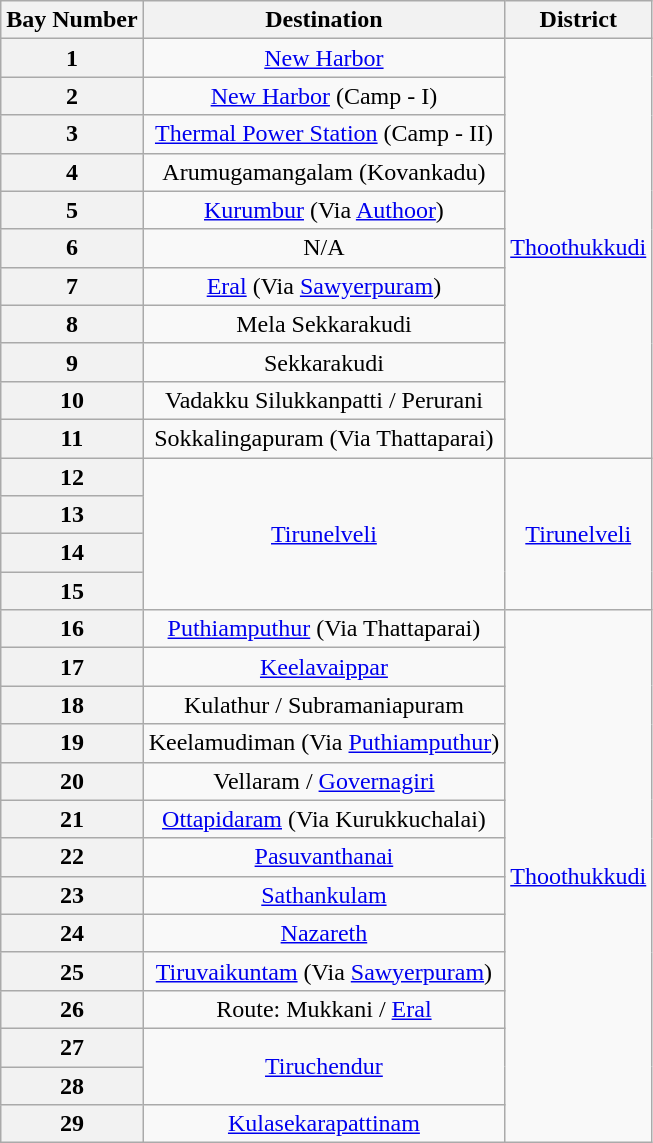<table class="wikitable sortable" style="text-align:center;">
<tr>
<th>Bay Number</th>
<th>Destination</th>
<th>District</th>
</tr>
<tr>
<th>1</th>
<td><a href='#'>New Harbor</a></td>
<td rowspan=11><a href='#'>Thoothukkudi</a></td>
</tr>
<tr>
<th>2</th>
<td><a href='#'>New Harbor</a> (Camp - I)</td>
</tr>
<tr>
<th>3</th>
<td><a href='#'>Thermal Power Station</a> (Camp - II)</td>
</tr>
<tr>
<th>4</th>
<td>Arumugamangalam (Kovankadu)</td>
</tr>
<tr>
<th>5</th>
<td><a href='#'>Kurumbur</a> (Via <a href='#'>Authoor</a>)</td>
</tr>
<tr>
<th>6</th>
<td>N/A</td>
</tr>
<tr>
<th>7</th>
<td><a href='#'>Eral</a> (Via <a href='#'>Sawyerpuram</a>)</td>
</tr>
<tr>
<th>8</th>
<td>Mela Sekkarakudi</td>
</tr>
<tr>
<th>9</th>
<td>Sekkarakudi</td>
</tr>
<tr>
<th>10</th>
<td>Vadakku Silukkanpatti / Perurani</td>
</tr>
<tr>
<th>11</th>
<td>Sokkalingapuram (Via Thattaparai)</td>
</tr>
<tr>
<th>12</th>
<td rowspan=4><a href='#'>Tirunelveli</a></td>
<td rowspan=4><a href='#'>Tirunelveli</a></td>
</tr>
<tr>
<th>13</th>
</tr>
<tr>
<th>14</th>
</tr>
<tr>
<th>15</th>
</tr>
<tr>
<th>16</th>
<td><a href='#'>Puthiamputhur</a> (Via Thattaparai)</td>
<td rowspan=14><a href='#'>Thoothukkudi</a></td>
</tr>
<tr>
<th>17</th>
<td><a href='#'>Keelavaippar</a></td>
</tr>
<tr>
<th>18</th>
<td>Kulathur / Subramaniapuram</td>
</tr>
<tr>
<th>19</th>
<td>Keelamudiman (Via <a href='#'>Puthiamputhur</a>)</td>
</tr>
<tr>
<th>20</th>
<td>Vellaram / <a href='#'>Governagiri</a></td>
</tr>
<tr>
<th>21</th>
<td><a href='#'>Ottapidaram</a> (Via Kurukkuchalai)</td>
</tr>
<tr>
<th>22</th>
<td><a href='#'>Pasuvanthanai</a></td>
</tr>
<tr>
<th>23</th>
<td><a href='#'>Sathankulam</a></td>
</tr>
<tr>
<th>24</th>
<td><a href='#'>Nazareth</a></td>
</tr>
<tr>
<th>25</th>
<td><a href='#'>Tiruvaikuntam</a> (Via <a href='#'>Sawyerpuram</a>)</td>
</tr>
<tr>
<th>26</th>
<td>Route: Mukkani / <a href='#'>Eral</a></td>
</tr>
<tr>
<th>27</th>
<td rowspan=2><a href='#'>Tiruchendur</a></td>
</tr>
<tr>
<th>28</th>
</tr>
<tr>
<th>29</th>
<td><a href='#'>Kulasekarapattinam</a></td>
</tr>
</table>
